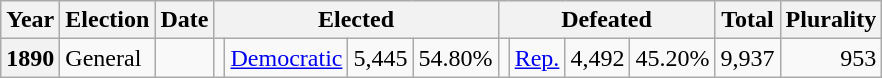<table class=wikitable>
<tr>
<th>Year</th>
<th>Election</th>
<th>Date</th>
<th ! colspan="4">Elected</th>
<th ! colspan="4">Defeated</th>
<th>Total</th>
<th>Plurality</th>
</tr>
<tr>
<th valign="top">1890</th>
<td valign="top">General</td>
<td valign="top"></td>
<td valign="top"></td>
<td valign="top" ><a href='#'>Democratic</a></td>
<td valign="top" align="right">5,445</td>
<td valign="top" align="right">54.80%</td>
<td valign="top"></td>
<td valign="top" ><a href='#'>Rep.</a></td>
<td valign="top" align="right">4,492</td>
<td valign="top" align="right">45.20%</td>
<td valign="top" align="right">9,937</td>
<td valign="top" align="right">953</td>
</tr>
</table>
